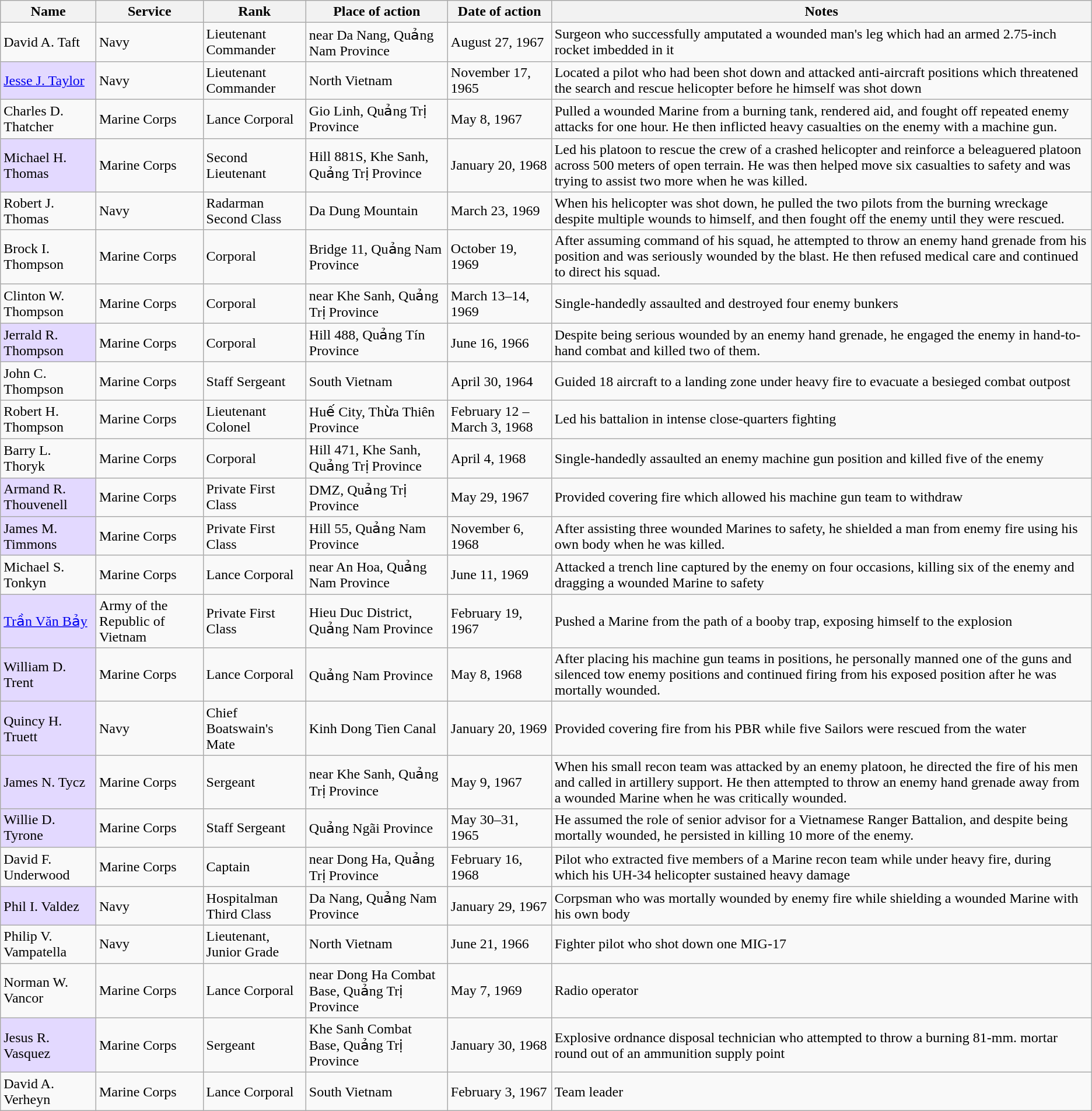<table class="wikitable sortable">
<tr>
<th>Name</th>
<th>Service</th>
<th>Rank</th>
<th>Place of action</th>
<th>Date of action</th>
<th>Notes</th>
</tr>
<tr>
<td>David A. Taft</td>
<td>Navy</td>
<td>Lieutenant Commander</td>
<td>near Da Nang, Quảng Nam Province</td>
<td>August 27, 1967</td>
<td>Surgeon who successfully amputated a wounded man's leg which had an armed 2.75-inch rocket imbedded in it</td>
</tr>
<tr>
<td style="background:#e3d9ff;"><a href='#'>Jesse J. Taylor</a></td>
<td>Navy</td>
<td>Lieutenant Commander</td>
<td>North Vietnam</td>
<td>November 17, 1965</td>
<td>Located a pilot who had been shot down and attacked anti-aircraft positions which threatened the search and rescue helicopter before he himself was shot down</td>
</tr>
<tr>
<td>Charles D. Thatcher</td>
<td>Marine Corps</td>
<td>Lance Corporal</td>
<td>Gio Linh, Quảng Trị Province</td>
<td>May 8, 1967</td>
<td>Pulled a wounded Marine from a burning tank, rendered aid, and fought off repeated enemy attacks for one hour. He then inflicted heavy casualties on the enemy with a machine gun.</td>
</tr>
<tr>
<td style="background:#e3d9ff;">Michael H. Thomas</td>
<td>Marine Corps</td>
<td>Second Lieutenant</td>
<td>Hill 881S, Khe Sanh, Quảng Trị Province</td>
<td>January 20, 1968</td>
<td>Led his platoon to rescue the crew of a crashed helicopter and reinforce a beleaguered platoon across 500 meters of open terrain. He was then helped move six casualties to safety and was trying to assist two more when he was killed.</td>
</tr>
<tr>
<td>Robert J. Thomas</td>
<td>Navy</td>
<td>Radarman Second Class</td>
<td>Da Dung Mountain</td>
<td>March 23, 1969</td>
<td>When his helicopter was shot down, he pulled the two pilots from the burning wreckage despite multiple wounds to himself, and then fought off the enemy until they were rescued.</td>
</tr>
<tr>
<td>Brock I. Thompson</td>
<td>Marine Corps</td>
<td>Corporal</td>
<td>Bridge 11, Quảng Nam Province</td>
<td>October 19, 1969</td>
<td>After assuming command of his squad, he attempted to throw an enemy hand grenade from his position and was seriously wounded by the blast. He then refused medical care and continued to direct his squad.</td>
</tr>
<tr>
<td>Clinton W. Thompson</td>
<td>Marine Corps</td>
<td>Corporal</td>
<td>near Khe Sanh, Quảng Trị Province</td>
<td>March 13–14, 1969</td>
<td>Single-handedly assaulted and destroyed four enemy bunkers</td>
</tr>
<tr>
<td style="background:#e3d9ff;">Jerrald R. Thompson</td>
<td>Marine Corps</td>
<td>Corporal</td>
<td>Hill 488, Quảng Tín Province</td>
<td>June 16, 1966</td>
<td>Despite being serious wounded by an enemy hand grenade, he engaged the enemy in hand-to-hand combat and killed two of them.</td>
</tr>
<tr>
<td>John C. Thompson</td>
<td>Marine Corps</td>
<td>Staff Sergeant</td>
<td>South Vietnam</td>
<td>April 30, 1964</td>
<td>Guided 18 aircraft to a landing zone under heavy fire to evacuate a besieged combat outpost</td>
</tr>
<tr>
<td>Robert H. Thompson</td>
<td>Marine Corps</td>
<td>Lieutenant Colonel</td>
<td>Huế City, Thừa Thiên Province</td>
<td>February 12 – March 3, 1968</td>
<td>Led his battalion in intense close-quarters fighting</td>
</tr>
<tr>
<td>Barry L. Thoryk</td>
<td>Marine Corps</td>
<td>Corporal</td>
<td>Hill 471, Khe Sanh, Quảng Trị Province</td>
<td>April 4, 1968</td>
<td>Single-handedly assaulted an enemy machine gun position and killed five of the enemy</td>
</tr>
<tr>
<td style="background:#e3d9ff;">Armand R. Thouvenell</td>
<td>Marine Corps</td>
<td>Private First Class</td>
<td>DMZ, Quảng Trị Province</td>
<td>May 29, 1967</td>
<td>Provided covering fire which allowed his machine gun team to withdraw</td>
</tr>
<tr>
<td style="background:#e3d9ff;">James M. Timmons</td>
<td>Marine Corps</td>
<td>Private First Class</td>
<td>Hill 55, Quảng Nam Province</td>
<td>November 6, 1968</td>
<td>After assisting three wounded Marines to safety, he shielded a man from enemy fire using his own body when he was killed.</td>
</tr>
<tr>
<td>Michael S. Tonkyn</td>
<td>Marine Corps</td>
<td>Lance Corporal</td>
<td>near An Hoa, Quảng Nam Province</td>
<td>June 11, 1969</td>
<td>Attacked a trench line captured by the enemy on four occasions, killing six of the enemy and dragging a wounded Marine to safety</td>
</tr>
<tr>
<td style="background:#e3d9ff;"><a href='#'>Trần Văn Bảy</a></td>
<td>Army of the Republic of Vietnam</td>
<td>Private First Class</td>
<td>Hieu Duc District, Quảng Nam Province</td>
<td>February 19, 1967</td>
<td>Pushed a Marine from the path of a booby trap, exposing himself to the explosion</td>
</tr>
<tr>
<td style="background:#e3d9ff;">William D. Trent</td>
<td>Marine Corps</td>
<td>Lance Corporal</td>
<td>Quảng Nam Province</td>
<td>May 8, 1968</td>
<td>After placing his machine gun teams in positions, he personally manned one of the guns and silenced tow enemy positions and continued firing from his exposed position after he was mortally wounded.</td>
</tr>
<tr>
<td style="background:#e3d9ff;">Quincy H. Truett</td>
<td>Navy</td>
<td>Chief Boatswain's Mate</td>
<td>Kinh Dong Tien Canal</td>
<td>January 20, 1969</td>
<td>Provided covering fire from his PBR while five Sailors were rescued from the water</td>
</tr>
<tr>
<td style="background:#e3d9ff;">James N. Tycz</td>
<td>Marine Corps</td>
<td>Sergeant</td>
<td>near Khe Sanh, Quảng Trị Province</td>
<td>May 9, 1967</td>
<td>When his small recon team was attacked by an enemy platoon, he directed the fire of his men and called in artillery support. He then attempted to throw an enemy hand grenade away from a wounded Marine when he was critically wounded.</td>
</tr>
<tr>
<td style="background:#e3d9ff;">Willie D. Tyrone</td>
<td>Marine Corps</td>
<td>Staff Sergeant</td>
<td>Quảng Ngãi Province</td>
<td>May 30–31, 1965</td>
<td>He assumed the role of senior advisor for a Vietnamese Ranger Battalion, and despite being mortally wounded, he persisted in killing 10 more of the enemy.</td>
</tr>
<tr>
<td>David F. Underwood</td>
<td>Marine Corps</td>
<td>Captain</td>
<td>near Dong Ha, Quảng Trị Province</td>
<td>February 16, 1968</td>
<td>Pilot who extracted five members of a Marine recon team while under heavy fire, during which his UH-34 helicopter sustained heavy damage</td>
</tr>
<tr>
<td style="background:#e3d9ff;">Phil I. Valdez</td>
<td>Navy</td>
<td>Hospitalman Third Class</td>
<td>Da Nang, Quảng Nam Province</td>
<td>January 29, 1967</td>
<td>Corpsman who was mortally wounded by enemy fire while shielding a wounded Marine with his own body</td>
</tr>
<tr>
<td>Philip V. Vampatella</td>
<td>Navy</td>
<td>Lieutenant, Junior Grade</td>
<td>North Vietnam</td>
<td>June 21, 1966</td>
<td>Fighter pilot who shot down one MIG-17</td>
</tr>
<tr>
<td>Norman W. Vancor</td>
<td>Marine Corps</td>
<td>Lance Corporal</td>
<td>near Dong Ha Combat Base, Quảng Trị Province</td>
<td>May 7, 1969</td>
<td>Radio operator</td>
</tr>
<tr>
<td style="background:#e3d9ff;">Jesus R. Vasquez</td>
<td>Marine Corps</td>
<td>Sergeant</td>
<td>Khe Sanh Combat Base, Quảng Trị Province</td>
<td>January 30, 1968</td>
<td>Explosive ordnance disposal technician who attempted to throw a burning 81-mm. mortar round out of an ammunition supply point</td>
</tr>
<tr>
<td>David A. Verheyn</td>
<td>Marine Corps</td>
<td>Lance Corporal</td>
<td>South Vietnam</td>
<td>February 3, 1967</td>
<td>Team leader</td>
</tr>
</table>
